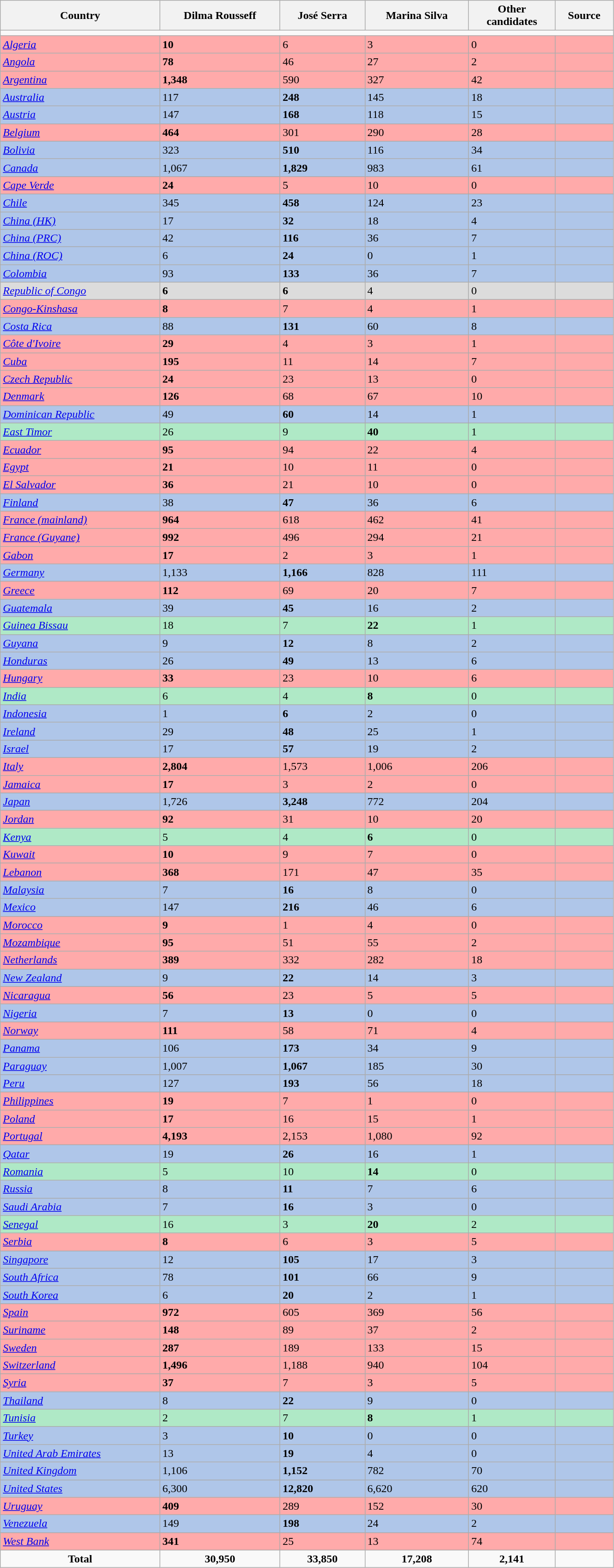<table width="70%" class="wikitable sortable">
<tr>
<th>Country</th>
<th>Dilma Rousseff</th>
<th>José Serra</th>
<th>Marina Silva</th>
<th>Other<br> candidates</th>
<th class="unsortable">Source</th>
</tr>
<tr class="sortbottom">
<td colspan=6></td>
</tr>
<tr class="sortbottom" style="background:#ffaaaa">
<td><em><a href='#'>Algeria</a></em></td>
<td><strong>10</strong></td>
<td>6</td>
<td>3</td>
<td>0</td>
<td></td>
</tr>
<tr class="sortbottom" style="background:#ffaaaa">
<td><em><a href='#'>Angola</a></em></td>
<td><strong>78</strong></td>
<td>46</td>
<td>27</td>
<td>2</td>
<td></td>
</tr>
<tr class="sortbottom" style="background:#ffaaaa">
<td><em><a href='#'>Argentina</a></em></td>
<td><strong>1,348</strong></td>
<td>590</td>
<td>327</td>
<td>42</td>
<td></td>
</tr>
<tr class="sortbottom" style="background:#afc6e9">
<td><em><a href='#'>Australia</a></em></td>
<td>117</td>
<td><strong>248</strong></td>
<td>145</td>
<td>18</td>
<td></td>
</tr>
<tr class="sortbottom" style="background:#afc6e9">
<td><em><a href='#'>Austria</a></em></td>
<td>147</td>
<td><strong>168</strong></td>
<td>118</td>
<td>15</td>
<td></td>
</tr>
<tr class="sortbottom" style="background:#ffaaaa">
<td><em><a href='#'>Belgium</a></em></td>
<td><strong>464</strong></td>
<td>301</td>
<td>290</td>
<td>28</td>
<td></td>
</tr>
<tr class="sortbottom" style="background:#afc6e9">
<td><em><a href='#'>Bolivia</a></em></td>
<td>323</td>
<td><strong>510</strong></td>
<td>116</td>
<td>34</td>
<td></td>
</tr>
<tr class="sortbottom" style="background:#afc6e9">
<td><em><a href='#'>Canada</a></em></td>
<td>1,067</td>
<td><strong>1,829</strong></td>
<td>983</td>
<td>61</td>
<td></td>
</tr>
<tr class="sortbottom" style="background:#ffaaaa">
<td><em><a href='#'>Cape Verde</a></em></td>
<td><strong>24</strong></td>
<td>5</td>
<td>10</td>
<td>0</td>
<td></td>
</tr>
<tr class="sortbottom" style="background:#afc6e9">
<td><em><a href='#'>Chile</a></em></td>
<td>345</td>
<td><strong>458</strong></td>
<td>124</td>
<td>23</td>
<td></td>
</tr>
<tr class="sortbottom" style="background:#afc6e9">
<td><em><a href='#'>China (HK)</a></em></td>
<td>17</td>
<td><strong>32</strong></td>
<td>18</td>
<td>4</td>
<td></td>
</tr>
<tr class="sortbottom" style="background:#afc6e9">
<td><em><a href='#'>China (PRC)</a></em></td>
<td>42</td>
<td><strong>116</strong></td>
<td>36</td>
<td>7</td>
<td></td>
</tr>
<tr class="sortbottom" style="background:#afc6e9">
<td><em><a href='#'>China (ROC)</a></em></td>
<td>6</td>
<td><strong>24</strong></td>
<td>0</td>
<td>1</td>
<td></td>
</tr>
<tr class="sortbottom" style="background:#afc6e9">
<td><em><a href='#'>Colombia</a></em></td>
<td>93</td>
<td><strong>133</strong></td>
<td>36</td>
<td>7</td>
<td></td>
</tr>
<tr class="sortbottom" style="background: #DCDCDC">
<td><em><a href='#'>Republic of Congo</a></em></td>
<td><strong>6</strong></td>
<td><strong>6</strong></td>
<td>4</td>
<td>0</td>
<td></td>
</tr>
<tr class="sortbottom" style="background:#ffaaaa">
<td><em><a href='#'>Congo-Kinshasa</a></em></td>
<td><strong>8</strong></td>
<td>7</td>
<td>4</td>
<td>1</td>
<td></td>
</tr>
<tr class="sortbottom" style="background:#afc6e9">
<td><em><a href='#'>Costa Rica</a></em></td>
<td>88</td>
<td><strong>131</strong></td>
<td>60</td>
<td>8</td>
<td></td>
</tr>
<tr class="sortbottom" style="background:#ffaaaa">
<td><em><a href='#'>Côte d'Ivoire</a></em></td>
<td><strong>29</strong></td>
<td>4</td>
<td>3</td>
<td>1</td>
<td></td>
</tr>
<tr class="sortbottom" style="background:#ffaaaa">
<td><em><a href='#'>Cuba</a></em></td>
<td><strong>195</strong></td>
<td>11</td>
<td>14</td>
<td>7</td>
<td></td>
</tr>
<tr class="sortbottom" style="background:#ffaaaa">
<td><em><a href='#'>Czech Republic</a></em></td>
<td><strong>24</strong></td>
<td>23</td>
<td>13</td>
<td>0</td>
<td></td>
</tr>
<tr class="sortbottom" style="background:#ffaaaa">
<td><em><a href='#'>Denmark</a></em></td>
<td><strong>126</strong></td>
<td>68</td>
<td>67</td>
<td>10</td>
<td></td>
</tr>
<tr class="sortbottom" style="background:#afc6e9">
<td><em><a href='#'>Dominican Republic</a></em></td>
<td>49</td>
<td><strong>60</strong></td>
<td>14</td>
<td>1</td>
<td></td>
</tr>
<tr class="sortbottom" style="background:#afe9c6">
<td><em><a href='#'>East Timor</a></em></td>
<td>26</td>
<td>9</td>
<td><strong>40</strong></td>
<td>1</td>
<td></td>
</tr>
<tr class="sortbottom" style="background:#ffaaaa">
<td><em><a href='#'>Ecuador</a></em></td>
<td><strong>95</strong></td>
<td>94</td>
<td>22</td>
<td>4</td>
<td></td>
</tr>
<tr class="sortbottom" style="background:#ffaaaa">
<td><em><a href='#'>Egypt</a></em></td>
<td><strong>21</strong></td>
<td>10</td>
<td>11</td>
<td>0</td>
<td></td>
</tr>
<tr class="sortbottom" style="background:#ffaaaa">
<td><em><a href='#'>El Salvador</a></em></td>
<td><strong>36</strong></td>
<td>21</td>
<td>10</td>
<td>0</td>
<td></td>
</tr>
<tr class="sortbottom" style="background:#afc6e9">
<td><em><a href='#'>Finland</a></em></td>
<td>38</td>
<td><strong>47</strong></td>
<td>36</td>
<td>6</td>
<td></td>
</tr>
<tr class="sortbottom" style="background:#ffaaaa">
<td><em><a href='#'>France (mainland)</a></em></td>
<td><strong>964</strong></td>
<td>618</td>
<td>462</td>
<td>41</td>
<td></td>
</tr>
<tr class="sortbottom" style="background:#ffaaaa">
<td><em><a href='#'>France (Guyane)</a></em></td>
<td><strong>992</strong></td>
<td>496</td>
<td>294</td>
<td>21</td>
<td></td>
</tr>
<tr class="sortbottom" style="background:#ffaaaa">
<td><em><a href='#'>Gabon</a></em></td>
<td><strong>17</strong></td>
<td>2</td>
<td>3</td>
<td>1</td>
<td></td>
</tr>
<tr class="sortbottom" style="background:#afc6e9">
<td><em><a href='#'>Germany</a></em></td>
<td>1,133</td>
<td><strong>1,166</strong></td>
<td>828</td>
<td>111</td>
<td></td>
</tr>
<tr class="sortbottom" style="background:#ffaaaa">
<td><em><a href='#'>Greece</a></em></td>
<td><strong>112</strong></td>
<td>69</td>
<td>20</td>
<td>7</td>
<td></td>
</tr>
<tr class="sortbottom" style="background:#afc6e9">
<td><em><a href='#'>Guatemala</a></em></td>
<td>39</td>
<td><strong>45</strong></td>
<td>16</td>
<td>2</td>
<td></td>
</tr>
<tr class="sortbottom" style="background:#afe9c6">
<td><em><a href='#'>Guinea Bissau</a></em></td>
<td>18</td>
<td>7</td>
<td><strong>22</strong></td>
<td>1</td>
<td></td>
</tr>
<tr class="sortbottom" style="background:#afc6e9">
<td><em><a href='#'>Guyana</a></em></td>
<td>9</td>
<td><strong>12</strong></td>
<td>8</td>
<td>2</td>
<td></td>
</tr>
<tr class="sortbottom" style="background:#afc6e9">
<td><em><a href='#'>Honduras</a></em></td>
<td>26</td>
<td><strong>49</strong></td>
<td>13</td>
<td>6</td>
<td></td>
</tr>
<tr class="sortbottom" style="background:#ffaaaa">
<td><em><a href='#'>Hungary</a></em></td>
<td><strong>33</strong></td>
<td>23</td>
<td>10</td>
<td>6</td>
<td></td>
</tr>
<tr class="sortbottom" style="background:#afe9c6">
<td><em><a href='#'>India</a></em></td>
<td>6</td>
<td>4</td>
<td><strong>8</strong></td>
<td>0</td>
<td></td>
</tr>
<tr class="sortbottom" style="background:#afc6e9">
<td><em><a href='#'>Indonesia</a></em></td>
<td>1</td>
<td><strong>6</strong></td>
<td>2</td>
<td>0</td>
<td></td>
</tr>
<tr class="sortbottom" style="background:#afc6e9">
<td><em><a href='#'>Ireland</a></em></td>
<td>29</td>
<td><strong>48</strong></td>
<td>25</td>
<td>1</td>
<td></td>
</tr>
<tr class="sortbottom" style="background:#afc6e9">
<td><em><a href='#'>Israel</a></em></td>
<td>17</td>
<td><strong>57</strong></td>
<td>19</td>
<td>2</td>
<td></td>
</tr>
<tr class="sortbottom" style="background:#ffaaaa">
<td><em><a href='#'>Italy</a></em></td>
<td><strong>2,804</strong></td>
<td>1,573</td>
<td>1,006</td>
<td>206</td>
<td></td>
</tr>
<tr class="sortbottom" style="background:#ffaaaa">
<td><em><a href='#'>Jamaica</a></em></td>
<td><strong>17</strong></td>
<td>3</td>
<td>2</td>
<td>0</td>
<td></td>
</tr>
<tr class="sortbottom" style="background:#afc6e9">
<td><em><a href='#'>Japan</a></em></td>
<td>1,726</td>
<td><strong>3,248</strong></td>
<td>772</td>
<td>204</td>
<td></td>
</tr>
<tr class="sortbottom" style="background:#ffaaaa">
<td><em><a href='#'>Jordan</a></em></td>
<td><strong>92</strong></td>
<td>31</td>
<td>10</td>
<td>20</td>
<td></td>
</tr>
<tr class="sortbottom" style="background:#afe9c6">
<td><em><a href='#'>Kenya</a></em></td>
<td>5</td>
<td>4</td>
<td><strong>6</strong></td>
<td>0</td>
<td></td>
</tr>
<tr class="sortbottom" style="background:#ffaaaa">
<td><em><a href='#'>Kuwait</a></em></td>
<td><strong>10</strong></td>
<td>9</td>
<td>7</td>
<td>0</td>
<td></td>
</tr>
<tr class="sortbottom" style="background:#ffaaaa">
<td><em><a href='#'>Lebanon</a></em></td>
<td><strong>368</strong></td>
<td>171</td>
<td>47</td>
<td>35</td>
<td></td>
</tr>
<tr class="sortbottom" style="background:#afc6e9">
<td><em><a href='#'>Malaysia</a></em></td>
<td>7</td>
<td><strong>16</strong></td>
<td>8</td>
<td>0</td>
<td></td>
</tr>
<tr class="sortbottom" style="background:#afc6e9">
<td><em><a href='#'>Mexico</a></em></td>
<td>147</td>
<td><strong>216</strong></td>
<td>46</td>
<td>6</td>
<td></td>
</tr>
<tr class="sortbottom" style="background:#ffaaaa">
<td><em><a href='#'>Morocco</a></em></td>
<td><strong>9</strong></td>
<td>1</td>
<td>4</td>
<td>0</td>
<td></td>
</tr>
<tr class="sortbottom" style="background:#ffaaaa">
<td><em><a href='#'>Mozambique</a></em></td>
<td><strong>95</strong></td>
<td>51</td>
<td>55</td>
<td>2</td>
<td></td>
</tr>
<tr class="sortbottom" style="background:#ffaaaa">
<td><em><a href='#'>Netherlands</a></em></td>
<td><strong>389</strong></td>
<td>332</td>
<td>282</td>
<td>18</td>
<td></td>
</tr>
<tr style="background:#afc6e9" class="sortbottom">
<td><em><a href='#'>New Zealand</a></em></td>
<td>9</td>
<td><strong>22</strong></td>
<td>14</td>
<td>3</td>
<td></td>
</tr>
<tr class="sortbottom" style="background:#ffaaaa">
<td><em><a href='#'>Nicaragua</a></em></td>
<td><strong>56</strong></td>
<td>23</td>
<td>5</td>
<td>5</td>
<td></td>
</tr>
<tr class="sortbottom" style="background:#afc6e9">
<td><em><a href='#'>Nigeria</a></em></td>
<td>7</td>
<td><strong>13</strong></td>
<td>0</td>
<td>0</td>
<td></td>
</tr>
<tr class="sortbottom" style="background:#ffaaaa">
<td><em><a href='#'>Norway</a></em></td>
<td><strong>111</strong></td>
<td>58</td>
<td>71</td>
<td>4</td>
<td></td>
</tr>
<tr class="sortbottom" style="background:#afc6e9">
<td><em><a href='#'>Panama</a></em></td>
<td>106</td>
<td><strong>173</strong></td>
<td>34</td>
<td>9</td>
<td></td>
</tr>
<tr class="sortbottom" style="background:#afc6e9">
<td><em><a href='#'>Paraguay</a></em></td>
<td>1,007</td>
<td><strong>1,067</strong></td>
<td>185</td>
<td>30</td>
<td></td>
</tr>
<tr class="sortbottom" style="background:#afc6e9">
<td><em><a href='#'>Peru</a></em></td>
<td>127</td>
<td><strong>193</strong></td>
<td>56</td>
<td>18</td>
<td></td>
</tr>
<tr class="sortbottom" style="background:#ffaaaa">
<td><em><a href='#'>Philippines</a></em></td>
<td><strong>19</strong></td>
<td>7</td>
<td>1</td>
<td>0</td>
<td></td>
</tr>
<tr class="sortbottom" style="background:#ffaaaa">
<td><em><a href='#'>Poland</a></em></td>
<td><strong>17</strong></td>
<td>16</td>
<td>15</td>
<td>1</td>
<td></td>
</tr>
<tr class="sortbottom" style="background:#ffaaaa">
<td><em><a href='#'>Portugal</a></em></td>
<td><strong>4,193</strong></td>
<td>2,153</td>
<td>1,080</td>
<td>92</td>
<td></td>
</tr>
<tr class="sortbottom" style="background:#afc6e9">
<td><em><a href='#'>Qatar</a></em></td>
<td>19</td>
<td><strong>26</strong></td>
<td>16</td>
<td>1</td>
<td></td>
</tr>
<tr class="sortbottom" style="background:#afe9c6">
<td><em><a href='#'>Romania</a></em></td>
<td>5</td>
<td>10</td>
<td><strong>14</strong></td>
<td>0</td>
<td></td>
</tr>
<tr class="sortbottom" style="background:#afc6e9">
<td><em><a href='#'>Russia</a></em></td>
<td>8</td>
<td><strong>11</strong></td>
<td>7</td>
<td>6</td>
<td></td>
</tr>
<tr class="sortbottom" style="background:#afc6e9">
<td><em><a href='#'>Saudi Arabia</a></em></td>
<td>7</td>
<td><strong>16</strong></td>
<td>3</td>
<td>0</td>
<td></td>
</tr>
<tr class="sortbottom" style="background:#afe9c6">
<td><em><a href='#'>Senegal</a></em></td>
<td>16</td>
<td>3</td>
<td><strong>20</strong></td>
<td>2</td>
<td></td>
</tr>
<tr class="sortbottom" style="background:#ffaaaa">
<td><em><a href='#'>Serbia</a></em></td>
<td><strong>8</strong></td>
<td>6</td>
<td>3</td>
<td>5</td>
<td></td>
</tr>
<tr class="sortbottom" style="background:#afc6e9">
<td><em><a href='#'>Singapore</a></em></td>
<td>12</td>
<td><strong>105</strong></td>
<td>17</td>
<td>3</td>
<td></td>
</tr>
<tr class="sortbottom" style="background:#afc6e9">
<td><em><a href='#'>South Africa</a></em></td>
<td>78</td>
<td><strong>101</strong></td>
<td>66</td>
<td>9</td>
<td></td>
</tr>
<tr class="sortbottom" style="background:#afc6e9">
<td><em><a href='#'>South Korea</a></em></td>
<td>6</td>
<td><strong>20</strong></td>
<td>2</td>
<td>1</td>
<td></td>
</tr>
<tr class="sortbottom" style="background:#ffaaaa">
<td><em><a href='#'>Spain</a></em></td>
<td><strong>972</strong></td>
<td>605</td>
<td>369</td>
<td>56</td>
<td></td>
</tr>
<tr class="sortbottom" style="background:#ffaaaa">
<td><em><a href='#'>Suriname</a></em></td>
<td><strong>148</strong></td>
<td>89</td>
<td>37</td>
<td>2</td>
<td></td>
</tr>
<tr class="sortbottom" style="background:#ffaaaa">
<td><em><a href='#'>Sweden</a></em></td>
<td><strong>287</strong></td>
<td>189</td>
<td>133</td>
<td>15</td>
<td></td>
</tr>
<tr class="sortbottom" style="background:#ffaaaa">
<td><em><a href='#'>Switzerland</a></em></td>
<td><strong>1,496</strong></td>
<td>1,188</td>
<td>940</td>
<td>104</td>
<td></td>
</tr>
<tr class="sortbottom" style="background:#ffaaaa">
<td><em><a href='#'>Syria</a></em></td>
<td><strong>37</strong></td>
<td>7</td>
<td>3</td>
<td>5</td>
<td></td>
</tr>
<tr class="sortbottom" style="background:#afc6e9">
<td><em><a href='#'>Thailand</a></em></td>
<td>8</td>
<td><strong>22</strong></td>
<td>9</td>
<td>0</td>
<td></td>
</tr>
<tr class="sortbottom" style="background:#afe9c6">
<td><em><a href='#'>Tunisia</a></em></td>
<td>2</td>
<td>7</td>
<td><strong>8</strong></td>
<td>1</td>
<td></td>
</tr>
<tr class="sortbottom" style="background:#afc6e9">
<td><em><a href='#'>Turkey</a></em></td>
<td>3</td>
<td><strong>10</strong></td>
<td>0</td>
<td>0</td>
<td></td>
</tr>
<tr class="sortbottom" style="background:#afc6e9">
<td><em><a href='#'>United Arab Emirates</a></em></td>
<td>13</td>
<td><strong>19</strong></td>
<td>4</td>
<td>0</td>
<td></td>
</tr>
<tr style="background:#afc6e9" class="sortbottom">
<td><em><a href='#'>United Kingdom</a></em></td>
<td>1,106</td>
<td><strong>1,152</strong></td>
<td>782</td>
<td>70</td>
<td></td>
</tr>
<tr class="sortbottom" style="background:#afc6e9">
<td><em><a href='#'>United States</a></em></td>
<td>6,300</td>
<td><strong>12,820</strong></td>
<td>6,620</td>
<td>620</td>
<td></td>
</tr>
<tr class="sortbottom" style="background:#ffaaaa">
<td><em><a href='#'>Uruguay</a></em></td>
<td><strong>409</strong></td>
<td>289</td>
<td>152</td>
<td>30</td>
<td></td>
</tr>
<tr class="sortbottom" style="background:#afc6e9">
<td><em><a href='#'>Venezuela</a></em></td>
<td>149</td>
<td><strong>198</strong></td>
<td>24</td>
<td>2</td>
<td></td>
</tr>
<tr class="sortbottom" style="background:#ffaaaa">
<td><em><a href='#'>West Bank</a></em></td>
<td><strong>341</strong></td>
<td>25</td>
<td>13</td>
<td>74</td>
<td></td>
</tr>
<tr class="sortbottom" align="center">
<td><strong>Total</strong></td>
<td><strong>30,950</strong></td>
<td><strong>33,850</strong></td>
<td><strong>17,208</strong></td>
<td><strong>2,141</strong></td>
<td style="text-align:right;"></td>
</tr>
</table>
